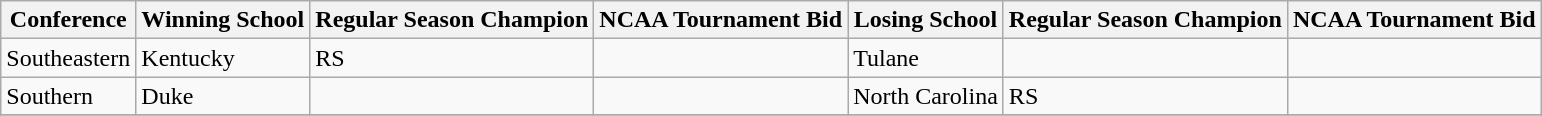<table class="wikitable">
<tr>
<th>Conference</th>
<th>Winning School</th>
<th>Regular Season Champion</th>
<th>NCAA Tournament Bid</th>
<th>Losing School</th>
<th>Regular Season Champion</th>
<th>NCAA Tournament Bid</th>
</tr>
<tr>
<td>Southeastern</td>
<td>Kentucky</td>
<td>RS</td>
<td></td>
<td>Tulane</td>
<td></td>
<td></td>
</tr>
<tr>
<td>Southern</td>
<td>Duke</td>
<td></td>
<td></td>
<td>North Carolina</td>
<td>RS</td>
<td></td>
</tr>
<tr>
</tr>
</table>
